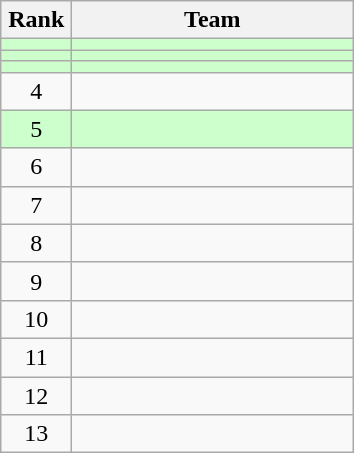<table class="wikitable" style="text-align: center;">
<tr>
<th width=40>Rank</th>
<th width=180>Team</th>
</tr>
<tr bgcolor=#CCFFCC>
<td></td>
<td align="left"></td>
</tr>
<tr bgcolor=#CCFFCC>
<td></td>
<td align="left"></td>
</tr>
<tr bgcolor=#CCFFCC>
<td></td>
<td align="left"></td>
</tr>
<tr>
<td>4</td>
<td align="left"></td>
</tr>
<tr bgcolor=#CCFFCC>
<td>5</td>
<td align="left"></td>
</tr>
<tr>
<td>6</td>
<td align="left"></td>
</tr>
<tr>
<td>7</td>
<td align="left"></td>
</tr>
<tr>
<td>8</td>
<td align="left"></td>
</tr>
<tr>
<td>9</td>
<td align="left"></td>
</tr>
<tr>
<td>10</td>
<td align="left"></td>
</tr>
<tr>
<td>11</td>
<td align="left"></td>
</tr>
<tr>
<td>12</td>
<td align="left"></td>
</tr>
<tr>
<td>13</td>
<td align="left"></td>
</tr>
</table>
